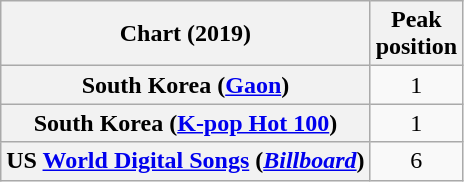<table class="wikitable sortable plainrowheaders" style="text-align:center;">
<tr>
<th>Chart (2019)</th>
<th>Peak<br>position</th>
</tr>
<tr>
<th scope="row">South Korea (<a href='#'>Gaon</a>)</th>
<td>1</td>
</tr>
<tr>
<th scope="row">South Korea (<a href='#'>K-pop Hot 100</a>)</th>
<td>1</td>
</tr>
<tr>
<th scope="row">US <a href='#'>World Digital Songs</a> (<em><a href='#'>Billboard</a></em>)</th>
<td>6</td>
</tr>
</table>
